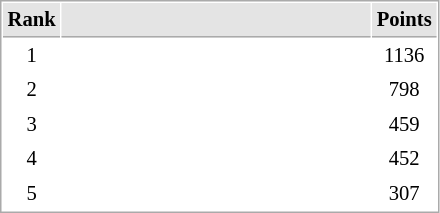<table cellspacing="1" cellpadding="3" style="border:1px solid #aaa; font-size:86%;">
<tr style="background:#e4e4e4;">
<th style="border-bottom:1px solid #aaa; width:10px;">Rank</th>
<th style="border-bottom:1px solid #aaa; width:200px;"></th>
<th style="border-bottom:1px solid #aaa; width:20px;">Points</th>
</tr>
<tr>
<td align=center>1</td>
<td></td>
<td align=center>1136</td>
</tr>
<tr>
<td align=center>2</td>
<td></td>
<td align=center>798</td>
</tr>
<tr>
<td align=center>3</td>
<td></td>
<td align=center>459</td>
</tr>
<tr>
<td align=center>4</td>
<td></td>
<td align=center>452</td>
</tr>
<tr>
<td align=center>5</td>
<td></td>
<td align=center>307</td>
</tr>
</table>
